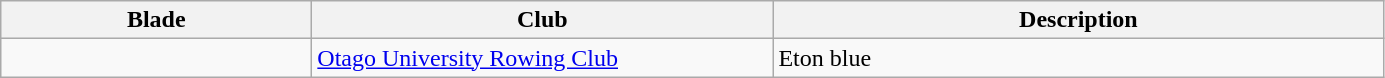<table class="wikitable">
<tr>
<th width=200>Blade</th>
<th width=300>Club</th>
<th width=400>Description</th>
</tr>
<tr>
<td></td>
<td><a href='#'>Otago University Rowing Club</a></td>
<td>Eton blue</td>
</tr>
</table>
